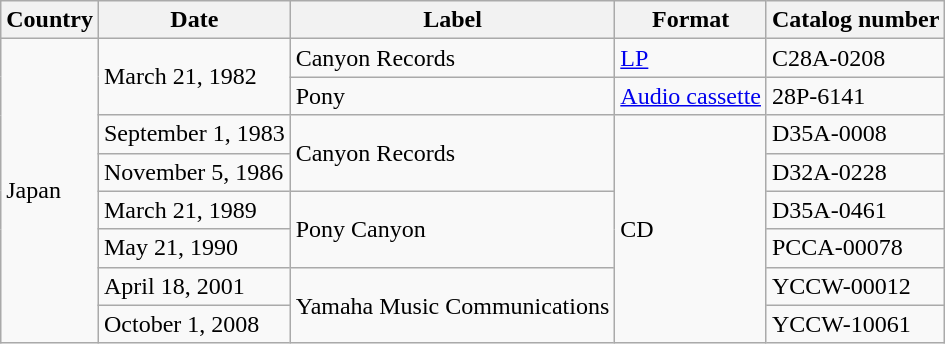<table class="wikitable">
<tr>
<th>Country</th>
<th>Date</th>
<th>Label</th>
<th>Format</th>
<th>Catalog number</th>
</tr>
<tr>
<td rowspan="8">Japan</td>
<td rowspan="2">March 21, 1982</td>
<td>Canyon Records</td>
<td><a href='#'>LP</a></td>
<td>C28A-0208</td>
</tr>
<tr>
<td>Pony</td>
<td><a href='#'>Audio cassette</a></td>
<td>28P-6141</td>
</tr>
<tr>
<td>September 1, 1983</td>
<td rowspan="2">Canyon Records</td>
<td rowspan="6">CD</td>
<td>D35A-0008</td>
</tr>
<tr>
<td>November 5, 1986</td>
<td>D32A-0228</td>
</tr>
<tr>
<td>March 21, 1989</td>
<td rowspan="2">Pony Canyon</td>
<td>D35A-0461</td>
</tr>
<tr>
<td>May 21, 1990</td>
<td>PCCA-00078</td>
</tr>
<tr>
<td>April 18, 2001</td>
<td rowspan="2">Yamaha Music Communications</td>
<td>YCCW-00012</td>
</tr>
<tr>
<td>October 1, 2008</td>
<td>YCCW-10061</td>
</tr>
</table>
